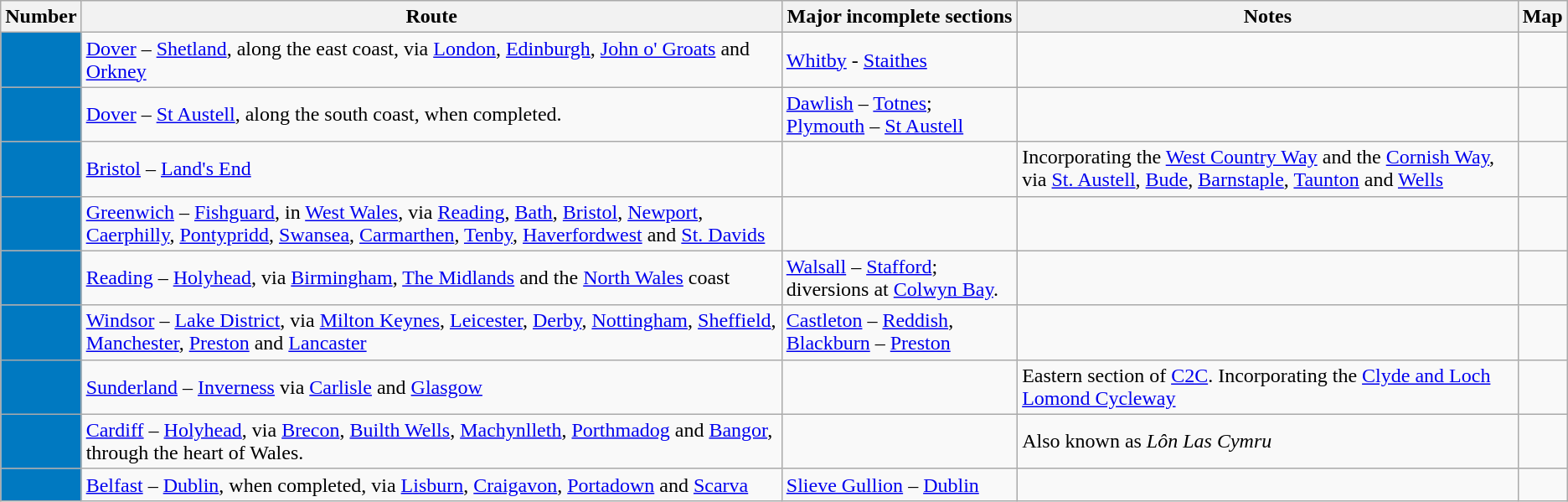<table class="wikitable" border="1">
<tr>
<th>Number</th>
<th>Route</th>
<th>Major incomplete sections</th>
<th>Notes</th>
<th>Map</th>
</tr>
<tr>
<td style="background: #0079C1;text-align: center;"></td>
<td><a href='#'>Dover</a> – <a href='#'>Shetland</a>, along the east coast, via <a href='#'>London</a>, <a href='#'>Edinburgh</a>, <a href='#'>John o' Groats</a> and <a href='#'>Orkney</a></td>
<td><a href='#'>Whitby</a> - <a href='#'>Staithes</a></td>
<td></td>
<td></td>
</tr>
<tr>
<td style="background: #0079C1;text-align: center;"></td>
<td><a href='#'>Dover</a> – <a href='#'>St Austell</a>, along the south coast, when completed.</td>
<td><a href='#'>Dawlish</a> – <a href='#'>Totnes</a>; <a href='#'>Plymouth</a> – <a href='#'>St Austell</a></td>
<td></td>
<td></td>
</tr>
<tr>
<td style="background: #0079C1;text-align: center;"></td>
<td><a href='#'>Bristol</a> – <a href='#'>Land's End</a></td>
<td></td>
<td>Incorporating the <a href='#'>West Country Way</a> and the <a href='#'>Cornish Way</a>, via <a href='#'>St. Austell</a>, <a href='#'>Bude</a>, <a href='#'>Barnstaple</a>, <a href='#'>Taunton</a> and <a href='#'>Wells</a></td>
<td></td>
</tr>
<tr>
<td style="background: #0079C1;text-align: center;"></td>
<td><a href='#'>Greenwich</a> – <a href='#'>Fishguard</a>, in <a href='#'>West Wales</a>, via <a href='#'>Reading</a>, <a href='#'>Bath</a>, <a href='#'>Bristol</a>, <a href='#'>Newport</a>, <a href='#'>Caerphilly</a>, <a href='#'>Pontypridd</a>, <a href='#'>Swansea</a>, <a href='#'>Carmarthen</a>, <a href='#'>Tenby</a>, <a href='#'>Haverfordwest</a> and <a href='#'>St. Davids</a></td>
<td></td>
<td></td>
<td></td>
</tr>
<tr>
<td style="background: #0079C1;text-align: center;"></td>
<td><a href='#'>Reading</a> – <a href='#'>Holyhead</a>, via <a href='#'>Birmingham</a>, <a href='#'>The Midlands</a> and the <a href='#'>North Wales</a> coast</td>
<td><a href='#'>Walsall</a> – <a href='#'>Stafford</a>; diversions at <a href='#'>Colwyn Bay</a>.</td>
<td></td>
<td></td>
</tr>
<tr>
<td style="background: #0079C1;text-align: center;"></td>
<td><a href='#'>Windsor</a> – <a href='#'>Lake District</a>, via <a href='#'>Milton Keynes</a>, <a href='#'>Leicester</a>, <a href='#'>Derby</a>, <a href='#'>Nottingham</a>, <a href='#'>Sheffield</a>, <a href='#'>Manchester</a>, <a href='#'>Preston</a> and <a href='#'>Lancaster</a></td>
<td><a href='#'>Castleton</a> – <a href='#'>Reddish</a>, <a href='#'>Blackburn</a> – <a href='#'>Preston</a></td>
<td></td>
<td></td>
</tr>
<tr>
<td style="background: #0079C1;text-align: center;"></td>
<td><a href='#'>Sunderland</a> – <a href='#'>Inverness</a> via <a href='#'>Carlisle</a> and <a href='#'>Glasgow</a></td>
<td></td>
<td>Eastern section of <a href='#'>C2C</a>. Incorporating the <a href='#'>Clyde and Loch Lomond Cycleway</a></td>
<td></td>
</tr>
<tr>
<td style="background: #0079C1;text-align: center;"></td>
<td><a href='#'>Cardiff</a> – <a href='#'>Holyhead</a>, via <a href='#'>Brecon</a>, <a href='#'>Builth Wells</a>, <a href='#'>Machynlleth</a>, <a href='#'>Porthmadog</a> and <a href='#'>Bangor</a>, through the heart of Wales.</td>
<td></td>
<td>Also known as <em>Lôn Las Cymru</em></td>
<td></td>
</tr>
<tr>
<td style="background: #0079C1;text-align: center;"></td>
<td><a href='#'>Belfast</a> – <a href='#'>Dublin</a>, when completed, via <a href='#'>Lisburn</a>, <a href='#'>Craigavon</a>, <a href='#'>Portadown</a> and <a href='#'>Scarva</a></td>
<td><a href='#'>Slieve Gullion</a> – <a href='#'>Dublin</a></td>
<td></td>
<td></td>
</tr>
</table>
